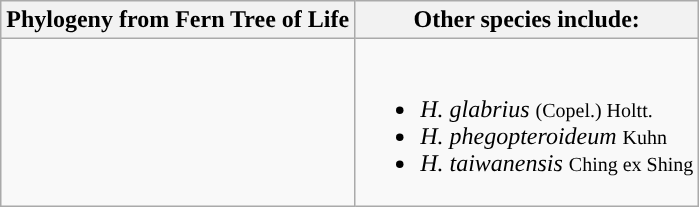<table class="wikitable">
<tr>
<th colspan=1>Phylogeny from Fern Tree of Life</th>
<th colspan=1>Other species include:</th>
</tr>
<tr>
<td style="vertical-align:top"><br></td>
<td><br><ul><li><em>H. glabrius</em> <small>(Copel.) Holtt.</small></li><li><em>H. phegopteroideum</em> <small>Kuhn</small></li><li><em>H. taiwanensis</em> <small>Ching ex Shing</small></li></ul></td>
</tr>
</table>
